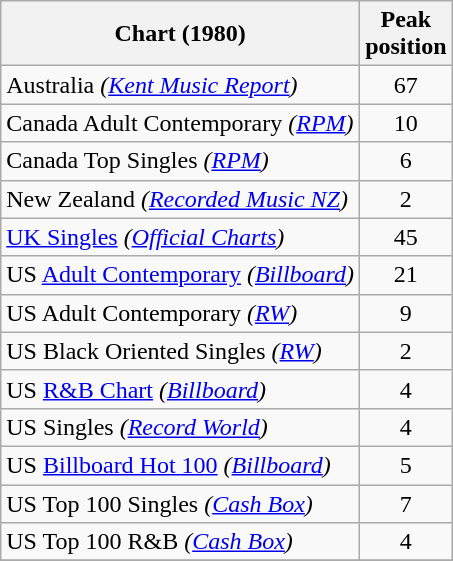<table class="wikitable sortable">
<tr>
<th>Chart (1980)</th>
<th>Peak<br>position</th>
</tr>
<tr>
<td>Australia <em>(<a href='#'>Kent Music Report</a>)</em></td>
<td style="text-align:center;">67</td>
</tr>
<tr>
<td>Canada Adult Contemporary <em>(<a href='#'>RPM</a>)</em></td>
<td style="text-align:center;">10</td>
</tr>
<tr>
<td>Canada Top Singles <em>(<a href='#'>RPM</a>)</em></td>
<td style="text-align:center;">6</td>
</tr>
<tr>
<td>New Zealand <em>(<a href='#'>Recorded Music NZ</a>)</em></td>
<td style="text-align:center;">2</td>
</tr>
<tr>
<td><a href='#'>UK Singles</a> <em>(<a href='#'>Official Charts</a>)</em></td>
<td style="text-align:center;">45</td>
</tr>
<tr>
<td>US <a href='#'>Adult Contemporary</a> <em>(<a href='#'>Billboard</a>)</em></td>
<td style="text-align:center;">21</td>
</tr>
<tr>
<td>US Adult Contemporary <em>(<a href='#'>RW</a>)</em></td>
<td style="text-align:center;">9</td>
</tr>
<tr>
<td>US Black Oriented Singles <em>(<a href='#'>RW</a>)</em></td>
<td style="text-align:center;">2</td>
</tr>
<tr>
<td>US <a href='#'>R&B Chart</a> <em>(<a href='#'>Billboard</a>)</em></td>
<td style="text-align:center;">4</td>
</tr>
<tr>
<td>US Singles <em>(<a href='#'>Record World</a>)</em></td>
<td style="text-align:center;">4</td>
</tr>
<tr>
<td>US <a href='#'>Billboard Hot 100</a> <em>(<a href='#'>Billboard</a>)</em></td>
<td style="text-align:center;">5</td>
</tr>
<tr>
<td>US Top 100 Singles <em>(<a href='#'>Cash Box</a>)</em></td>
<td style="text-align:center;">7</td>
</tr>
<tr>
<td>US Top 100 R&B <em>(<a href='#'>Cash Box</a>)</em></td>
<td style="text-align:center;">4</td>
</tr>
<tr>
</tr>
</table>
